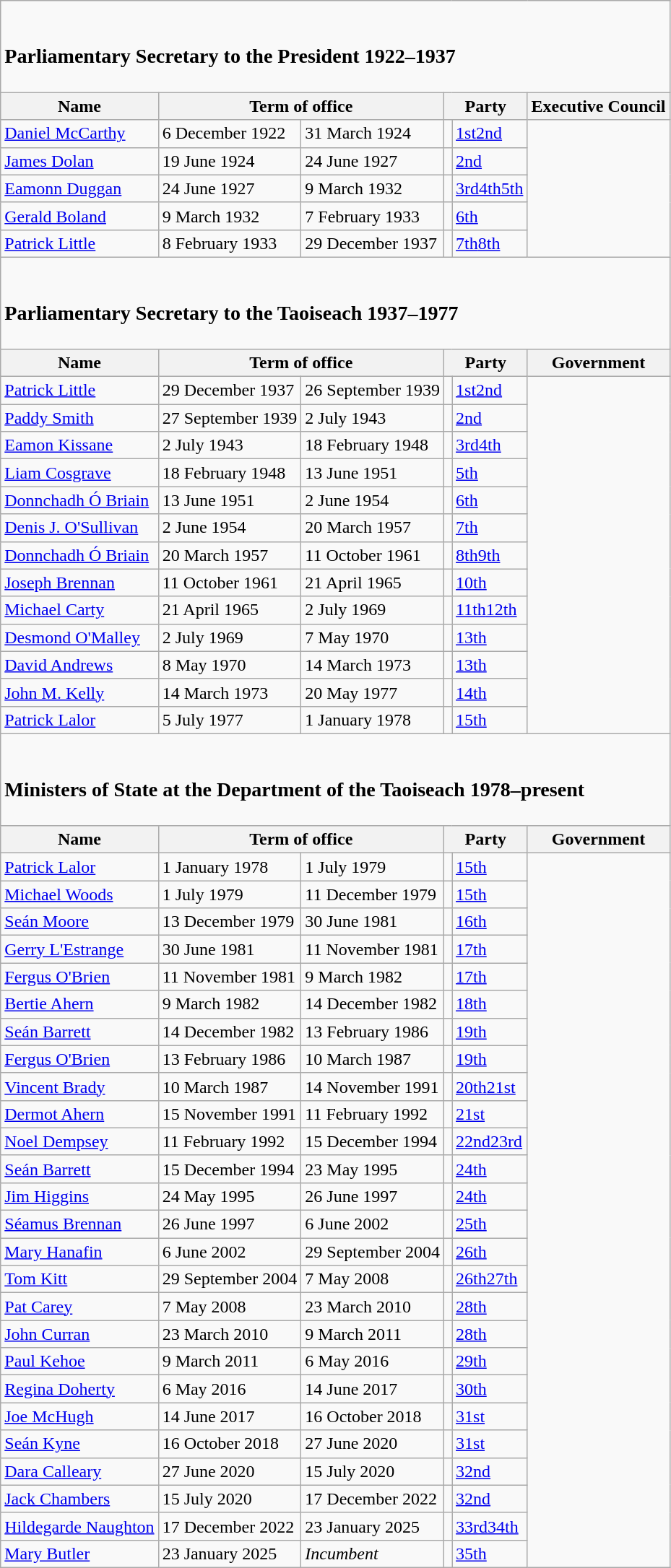<table class="wikitable">
<tr>
<td colspan="6"><br><h3>Parliamentary Secretary to the President 1922–1937</h3></td>
</tr>
<tr>
<th>Name</th>
<th colspan="2">Term of office</th>
<th colspan="2">Party</th>
<th>Executive Council</th>
</tr>
<tr>
<td><a href='#'>Daniel McCarthy</a></td>
<td>6 December 1922</td>
<td>31 March 1924</td>
<td></td>
<td><a href='#'>1st</a><a href='#'>2nd</a></td>
</tr>
<tr>
<td><a href='#'>James Dolan</a></td>
<td>19 June 1924</td>
<td>24 June 1927</td>
<td></td>
<td><a href='#'>2nd</a></td>
</tr>
<tr>
<td><a href='#'>Eamonn Duggan</a></td>
<td>24 June 1927</td>
<td>9 March 1932</td>
<td></td>
<td><a href='#'>3rd</a><a href='#'>4th</a><a href='#'>5th</a></td>
</tr>
<tr>
<td><a href='#'>Gerald Boland</a></td>
<td>9 March 1932</td>
<td>7 February 1933</td>
<td></td>
<td><a href='#'>6th</a></td>
</tr>
<tr>
<td><a href='#'>Patrick Little</a></td>
<td>8 February 1933</td>
<td>29 December 1937</td>
<td></td>
<td><a href='#'>7th</a><a href='#'>8th</a></td>
</tr>
<tr>
<td colspan="6"><br><h3>Parliamentary Secretary to the Taoiseach 1937–1977</h3></td>
</tr>
<tr>
<th>Name</th>
<th colspan="2">Term of office</th>
<th colspan="2">Party</th>
<th>Government</th>
</tr>
<tr>
<td><a href='#'>Patrick Little</a></td>
<td>29 December 1937</td>
<td>26 September 1939</td>
<td></td>
<td><a href='#'>1st</a><a href='#'>2nd</a></td>
</tr>
<tr>
<td><a href='#'>Paddy Smith</a></td>
<td>27 September 1939</td>
<td>2 July 1943</td>
<td></td>
<td><a href='#'>2nd</a></td>
</tr>
<tr>
<td><a href='#'>Eamon Kissane</a></td>
<td>2 July 1943</td>
<td>18 February 1948</td>
<td></td>
<td><a href='#'>3rd</a><a href='#'>4th</a></td>
</tr>
<tr>
<td><a href='#'>Liam Cosgrave</a></td>
<td>18 February 1948</td>
<td>13 June 1951</td>
<td></td>
<td><a href='#'>5th</a></td>
</tr>
<tr>
<td><a href='#'>Donnchadh Ó Briain</a></td>
<td>13 June 1951</td>
<td>2 June 1954</td>
<td></td>
<td><a href='#'>6th</a></td>
</tr>
<tr>
<td><a href='#'>Denis J. O'Sullivan</a></td>
<td>2 June 1954</td>
<td>20 March 1957</td>
<td></td>
<td><a href='#'>7th</a></td>
</tr>
<tr>
<td><a href='#'>Donnchadh Ó Briain</a></td>
<td>20 March 1957</td>
<td>11 October 1961</td>
<td></td>
<td><a href='#'>8th</a><a href='#'>9th</a></td>
</tr>
<tr>
<td><a href='#'>Joseph Brennan</a></td>
<td>11 October 1961</td>
<td>21 April 1965</td>
<td></td>
<td><a href='#'>10th</a></td>
</tr>
<tr>
<td><a href='#'>Michael Carty</a></td>
<td>21 April 1965</td>
<td>2 July 1969</td>
<td></td>
<td><a href='#'>11th</a><a href='#'>12th</a></td>
</tr>
<tr>
<td><a href='#'>Desmond O'Malley</a></td>
<td>2 July 1969</td>
<td>7 May 1970</td>
<td></td>
<td><a href='#'>13th</a></td>
</tr>
<tr>
<td><a href='#'>David Andrews</a></td>
<td>8 May 1970</td>
<td>14 March 1973</td>
<td></td>
<td><a href='#'>13th</a></td>
</tr>
<tr>
<td><a href='#'>John M. Kelly</a></td>
<td>14 March 1973</td>
<td>20 May 1977</td>
<td></td>
<td><a href='#'>14th</a></td>
</tr>
<tr>
<td><a href='#'>Patrick Lalor</a></td>
<td>5 July 1977</td>
<td>1 January 1978</td>
<td></td>
<td><a href='#'>15th</a></td>
</tr>
<tr>
<td colspan="6"><br><h3>Ministers of State at the Department of the Taoiseach 1978–present</h3></td>
</tr>
<tr>
<th>Name</th>
<th colspan="2">Term of office</th>
<th colspan="2">Party</th>
<th>Government</th>
</tr>
<tr>
<td><a href='#'>Patrick Lalor</a></td>
<td>1 January 1978</td>
<td>1 July 1979</td>
<td></td>
<td><a href='#'>15th</a></td>
</tr>
<tr>
<td><a href='#'>Michael Woods</a></td>
<td>1 July 1979</td>
<td>11 December 1979</td>
<td></td>
<td><a href='#'>15th</a></td>
</tr>
<tr>
<td><a href='#'>Seán Moore</a></td>
<td>13 December 1979</td>
<td>30 June 1981</td>
<td></td>
<td><a href='#'>16th</a></td>
</tr>
<tr>
<td><a href='#'>Gerry L'Estrange</a></td>
<td>30 June 1981</td>
<td>11 November 1981</td>
<td></td>
<td><a href='#'>17th</a></td>
</tr>
<tr>
<td><a href='#'>Fergus O'Brien</a></td>
<td>11 November 1981</td>
<td>9 March 1982</td>
<td></td>
<td><a href='#'>17th</a></td>
</tr>
<tr>
<td><a href='#'>Bertie Ahern</a></td>
<td>9 March 1982</td>
<td>14 December 1982</td>
<td></td>
<td><a href='#'>18th</a></td>
</tr>
<tr>
<td><a href='#'>Seán Barrett</a></td>
<td>14 December 1982</td>
<td>13 February 1986</td>
<td></td>
<td><a href='#'>19th</a></td>
</tr>
<tr>
<td><a href='#'>Fergus O'Brien</a></td>
<td>13 February 1986</td>
<td>10 March 1987</td>
<td></td>
<td><a href='#'>19th</a></td>
</tr>
<tr>
<td><a href='#'>Vincent Brady</a></td>
<td>10 March 1987</td>
<td>14 November 1991</td>
<td></td>
<td><a href='#'>20th</a><a href='#'>21st</a></td>
</tr>
<tr>
<td><a href='#'>Dermot Ahern</a></td>
<td>15 November 1991</td>
<td>11 February 1992</td>
<td></td>
<td><a href='#'>21st</a></td>
</tr>
<tr>
<td><a href='#'>Noel Dempsey</a></td>
<td>11 February 1992</td>
<td>15 December 1994</td>
<td></td>
<td><a href='#'>22nd</a><a href='#'>23rd</a></td>
</tr>
<tr>
<td><a href='#'>Seán Barrett</a></td>
<td>15 December 1994</td>
<td>23 May 1995</td>
<td></td>
<td><a href='#'>24th</a></td>
</tr>
<tr>
<td><a href='#'>Jim Higgins</a></td>
<td>24 May 1995</td>
<td>26 June 1997</td>
<td></td>
<td><a href='#'>24th</a></td>
</tr>
<tr>
<td><a href='#'>Séamus Brennan</a></td>
<td>26 June 1997</td>
<td>6 June 2002</td>
<td></td>
<td><a href='#'>25th</a></td>
</tr>
<tr>
<td><a href='#'>Mary Hanafin</a></td>
<td>6 June 2002</td>
<td>29 September 2004</td>
<td></td>
<td><a href='#'>26th</a></td>
</tr>
<tr>
<td><a href='#'>Tom Kitt</a></td>
<td>29 September 2004</td>
<td>7 May 2008</td>
<td></td>
<td><a href='#'>26th</a><a href='#'>27th</a></td>
</tr>
<tr>
<td><a href='#'>Pat Carey</a></td>
<td>7 May 2008</td>
<td>23 March 2010</td>
<td></td>
<td><a href='#'>28th</a></td>
</tr>
<tr>
<td><a href='#'>John Curran</a></td>
<td>23 March 2010</td>
<td>9 March 2011</td>
<td></td>
<td><a href='#'>28th</a></td>
</tr>
<tr>
<td><a href='#'>Paul Kehoe</a></td>
<td>9 March 2011</td>
<td>6 May 2016</td>
<td></td>
<td><a href='#'>29th</a></td>
</tr>
<tr>
<td><a href='#'>Regina Doherty</a></td>
<td>6 May 2016</td>
<td>14 June 2017</td>
<td></td>
<td><a href='#'>30th</a></td>
</tr>
<tr>
<td><a href='#'>Joe McHugh</a></td>
<td>14 June 2017</td>
<td>16 October 2018</td>
<td></td>
<td><a href='#'>31st</a></td>
</tr>
<tr>
<td><a href='#'>Seán Kyne</a></td>
<td>16 October 2018</td>
<td>27 June 2020</td>
<td></td>
<td><a href='#'>31st</a></td>
</tr>
<tr>
<td><a href='#'>Dara Calleary</a></td>
<td>27 June 2020</td>
<td>15 July 2020</td>
<td></td>
<td><a href='#'>32nd</a></td>
</tr>
<tr>
<td><a href='#'>Jack Chambers</a></td>
<td>15 July 2020</td>
<td>17 December 2022</td>
<td></td>
<td><a href='#'>32nd</a></td>
</tr>
<tr>
<td><a href='#'>Hildegarde Naughton</a></td>
<td>17 December 2022</td>
<td>23 January 2025</td>
<td></td>
<td><a href='#'>33rd</a><a href='#'>34th</a></td>
</tr>
<tr>
<td><a href='#'>Mary Butler</a></td>
<td>23 January 2025</td>
<td><em>Incumbent</em></td>
<td></td>
<td><a href='#'>35th</a></td>
</tr>
</table>
